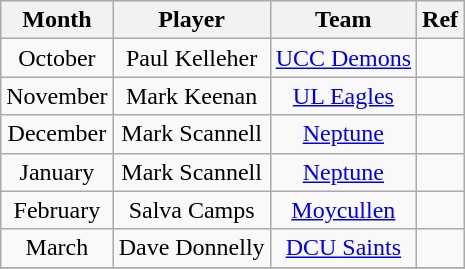<table class="wikitable" style="text-align:center">
<tr>
<th>Month</th>
<th>Player</th>
<th>Team</th>
<th>Ref</th>
</tr>
<tr>
<td>October</td>
<td>Paul Kelleher</td>
<td><a href='#'>UCC Demons</a></td>
<td></td>
</tr>
<tr>
<td>November</td>
<td>Mark Keenan</td>
<td><a href='#'>UL Eagles</a></td>
<td></td>
</tr>
<tr>
<td>December</td>
<td>Mark Scannell</td>
<td><a href='#'>Neptune</a></td>
<td></td>
</tr>
<tr>
<td>January</td>
<td>Mark Scannell</td>
<td><a href='#'>Neptune</a></td>
<td></td>
</tr>
<tr>
<td>February</td>
<td>Salva Camps</td>
<td><a href='#'>Moycullen</a></td>
<td></td>
</tr>
<tr>
<td>March</td>
<td>Dave Donnelly</td>
<td><a href='#'>DCU Saints</a></td>
<td></td>
</tr>
<tr>
</tr>
</table>
